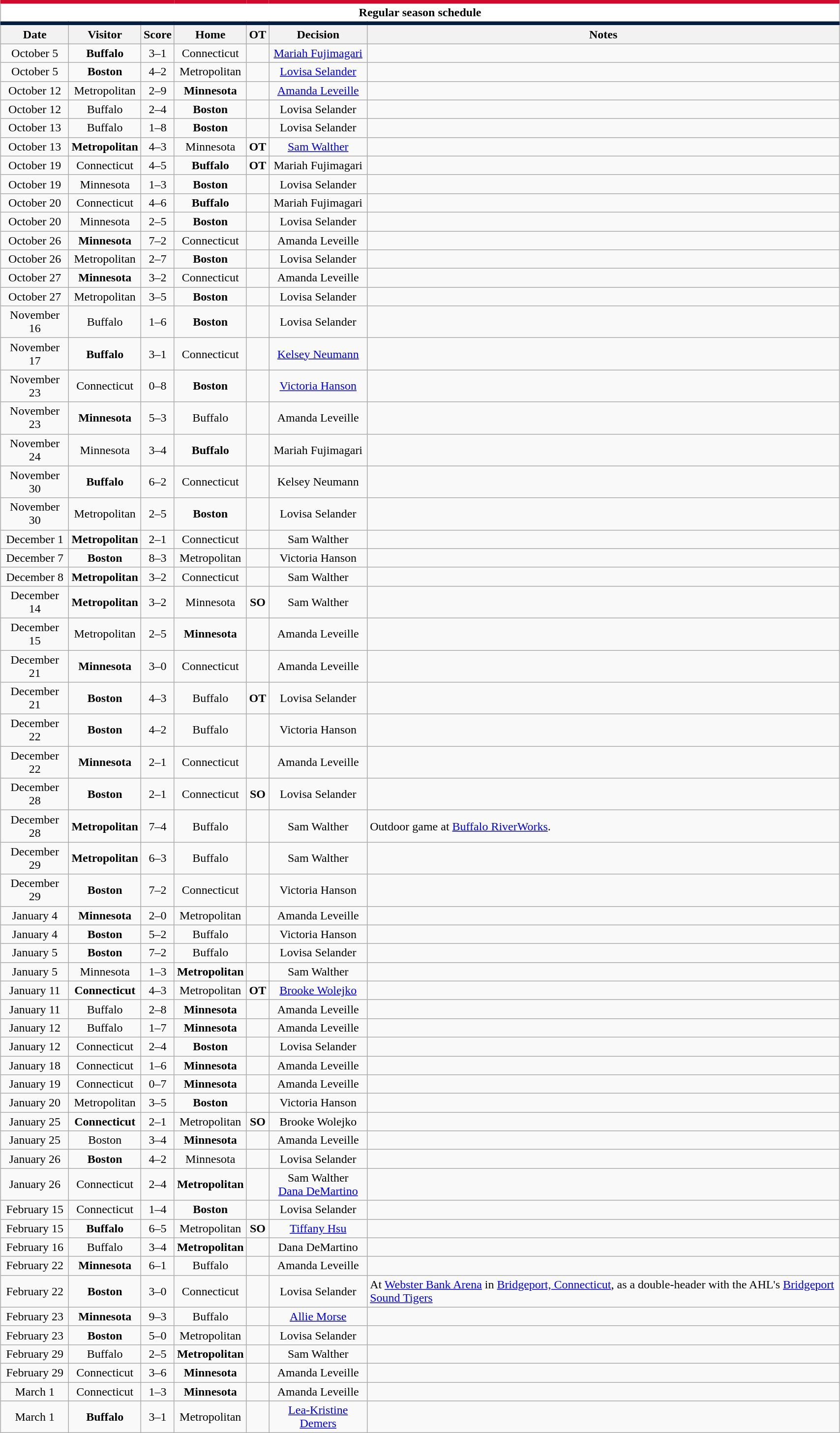<table class="wikitable toccolours collapsible collapsed" style="width:90%; clear:both; margin:1.5em auto; text-align:center;">
<tr>
<th colspan="10" style="background:#FFFFFF; border-top:#CF0A2C 5px solid; border-bottom:#041E41 5px solid;">Regular season schedule</th>
</tr>
<tr style="background:#ddd;">
<th>Date</th>
<th>Visitor</th>
<th>Score</th>
<th>Home</th>
<th>OT</th>
<th>Decision</th>
<th>Notes</th>
</tr>
<tr>
<td>October 5</td>
<td><strong>Buffalo</strong></td>
<td>3–1</td>
<td>Connecticut</td>
<td></td>
<td><a href='#'>Mariah Fujimagari</a></td>
<td></td>
</tr>
<tr>
<td>October 5</td>
<td><strong>Boston</strong></td>
<td>4–2</td>
<td>Metropolitan</td>
<td></td>
<td><a href='#'>Lovisa Selander</a></td>
<td></td>
</tr>
<tr>
<td>October 12</td>
<td>Metropolitan</td>
<td>2–9</td>
<td><strong>Minnesota</strong></td>
<td></td>
<td><a href='#'>Amanda Leveille</a></td>
<td></td>
</tr>
<tr>
<td>October 12</td>
<td>Buffalo</td>
<td>2–4</td>
<td><strong>Boston</strong></td>
<td></td>
<td>Lovisa Selander</td>
<td></td>
</tr>
<tr>
<td>October 13</td>
<td>Buffalo</td>
<td>1–8</td>
<td><strong>Boston</strong></td>
<td></td>
<td>Lovisa Selander</td>
<td></td>
</tr>
<tr>
<td>October 13</td>
<td><strong>Metropolitan</strong></td>
<td>4–3</td>
<td>Minnesota</td>
<td><strong>OT</strong></td>
<td><a href='#'>Sam Walther</a></td>
<td></td>
</tr>
<tr>
<td>October 19</td>
<td>Connecticut</td>
<td>4–5</td>
<td><strong>Buffalo</strong></td>
<td><strong>OT</strong></td>
<td>Mariah Fujimagari</td>
<td></td>
</tr>
<tr>
<td>October 19</td>
<td>Minnesota</td>
<td>1–3</td>
<td><strong>Boston</strong></td>
<td></td>
<td>Lovisa Selander</td>
<td></td>
</tr>
<tr>
<td>October 20</td>
<td>Connecticut</td>
<td>4–6</td>
<td><strong>Buffalo</strong></td>
<td></td>
<td>Mariah Fujimagari</td>
<td></td>
</tr>
<tr>
<td>October 20</td>
<td>Minnesota</td>
<td>2–5</td>
<td><strong>Boston</strong></td>
<td></td>
<td>Lovisa Selander</td>
<td></td>
</tr>
<tr>
<td>October 26</td>
<td><strong>Minnesota</strong></td>
<td>7–2</td>
<td>Connecticut</td>
<td></td>
<td>Amanda Leveille</td>
<td></td>
</tr>
<tr>
<td>October 26</td>
<td>Metropolitan</td>
<td>2–7</td>
<td><strong>Boston</strong></td>
<td></td>
<td>Lovisa Selander</td>
<td></td>
</tr>
<tr>
<td>October 27</td>
<td><strong>Minnesota</strong></td>
<td>3–2</td>
<td>Connecticut</td>
<td></td>
<td>Amanda Leveille</td>
<td></td>
</tr>
<tr>
<td>October 27</td>
<td>Metropolitan</td>
<td>3–5</td>
<td><strong>Boston</strong></td>
<td></td>
<td>Lovisa Selander</td>
<td></td>
</tr>
<tr>
<td>November 16</td>
<td>Buffalo</td>
<td>1–6</td>
<td><strong>Boston</strong></td>
<td></td>
<td>Lovisa Selander</td>
<td></td>
</tr>
<tr>
<td>November 17</td>
<td><strong>Buffalo</strong></td>
<td>3–1</td>
<td>Connecticut</td>
<td></td>
<td><a href='#'>Kelsey Neumann</a></td>
<td></td>
</tr>
<tr>
<td>November 23</td>
<td>Connecticut</td>
<td>0–8</td>
<td><strong>Boston</strong></td>
<td></td>
<td><a href='#'>Victoria Hanson</a></td>
<td></td>
</tr>
<tr>
<td>November 23</td>
<td><strong>Minnesota</strong></td>
<td>5–3</td>
<td>Buffalo</td>
<td></td>
<td>Amanda Leveille</td>
<td></td>
</tr>
<tr>
<td>November 24</td>
<td>Minnesota</td>
<td>3–4</td>
<td><strong>Buffalo</strong></td>
<td></td>
<td>Mariah Fujimagari</td>
<td></td>
</tr>
<tr>
<td>November 30</td>
<td><strong>Buffalo</strong></td>
<td>6–2</td>
<td>Connecticut</td>
<td></td>
<td>Kelsey Neumann</td>
<td></td>
</tr>
<tr>
<td>November 30</td>
<td>Metropolitan</td>
<td>2–5</td>
<td><strong>Boston</strong></td>
<td></td>
<td>Lovisa Selander</td>
<td></td>
</tr>
<tr>
<td>December 1</td>
<td><strong>Metropolitan</strong></td>
<td>2–1</td>
<td>Connecticut</td>
<td></td>
<td>Sam Walther</td>
<td></td>
</tr>
<tr>
<td>December 7</td>
<td><strong>Boston</strong></td>
<td>8–3</td>
<td>Metropolitan</td>
<td></td>
<td>Victoria Hanson</td>
<td></td>
</tr>
<tr>
<td>December 8</td>
<td><strong>Metropolitan</strong></td>
<td>3–2</td>
<td>Connecticut</td>
<td></td>
<td>Sam Walther</td>
<td></td>
</tr>
<tr>
<td>December 14</td>
<td><strong>Metropolitan</strong></td>
<td>3–2</td>
<td>Minnesota</td>
<td><strong>SO</strong></td>
<td>Sam Walther</td>
<td></td>
</tr>
<tr>
<td>December 15</td>
<td>Metropolitan</td>
<td>2–5</td>
<td><strong>Minnesota</strong></td>
<td></td>
<td>Amanda Leveille</td>
<td></td>
</tr>
<tr>
<td>December 21</td>
<td><strong>Minnesota</strong></td>
<td>3–0</td>
<td>Connecticut</td>
<td></td>
<td>Amanda Leveille</td>
<td></td>
</tr>
<tr>
<td>December 21</td>
<td><strong>Boston</strong></td>
<td>4–3</td>
<td>Buffalo</td>
<td><strong>OT</strong></td>
<td>Lovisa Selander</td>
<td></td>
</tr>
<tr>
<td>December 22</td>
<td><strong>Boston</strong></td>
<td>4–2</td>
<td>Buffalo</td>
<td></td>
<td>Victoria Hanson</td>
<td></td>
</tr>
<tr>
<td>December 22</td>
<td><strong>Minnesota</strong></td>
<td>2–1</td>
<td>Connecticut</td>
<td></td>
<td>Amanda Leveille</td>
<td></td>
</tr>
<tr>
<td>December 28</td>
<td><strong>Boston</strong></td>
<td>2–1</td>
<td>Connecticut</td>
<td><strong>SO</strong></td>
<td>Lovisa Selander</td>
<td></td>
</tr>
<tr>
<td>December 28</td>
<td><strong>Metropolitan</strong></td>
<td>7–4</td>
<td>Buffalo</td>
<td></td>
<td>Sam Walther</td>
<td align=left>Outdoor game at <a href='#'>Buffalo RiverWorks</a>.</td>
</tr>
<tr>
<td>December 29</td>
<td><strong>Metropolitan</strong></td>
<td>6–3</td>
<td>Buffalo</td>
<td></td>
<td>Sam Walther</td>
<td></td>
</tr>
<tr>
<td>December 29</td>
<td><strong>Boston</strong></td>
<td>7–2</td>
<td>Connecticut</td>
<td></td>
<td>Victoria Hanson</td>
<td></td>
</tr>
<tr>
<td>January 4</td>
<td><strong>Minnesota</strong></td>
<td>2–0</td>
<td>Metropolitan</td>
<td></td>
<td>Amanda Leveille</td>
<td></td>
</tr>
<tr>
<td>January 4</td>
<td><strong>Boston</strong></td>
<td>5–2</td>
<td>Buffalo</td>
<td></td>
<td>Victoria Hanson</td>
<td></td>
</tr>
<tr>
<td>January 5</td>
<td><strong>Boston</strong></td>
<td>7–2</td>
<td>Buffalo</td>
<td></td>
<td>Lovisa Selander</td>
<td></td>
</tr>
<tr>
<td>January 5</td>
<td>Minnesota</td>
<td>1–3</td>
<td><strong>Metropolitan</strong></td>
<td></td>
<td>Sam Walther</td>
<td></td>
</tr>
<tr>
<td>January 11</td>
<td><strong>Connecticut</strong></td>
<td>4–3</td>
<td>Metropolitan</td>
<td><strong>OT</strong></td>
<td><a href='#'>Brooke Wolejko</a></td>
<td></td>
</tr>
<tr>
<td>January 11</td>
<td>Buffalo</td>
<td>2–8</td>
<td><strong>Minnesota</strong></td>
<td></td>
<td>Amanda Leveille</td>
<td></td>
</tr>
<tr>
<td>January 12</td>
<td>Buffalo</td>
<td>1–7</td>
<td><strong>Minnesota</strong></td>
<td></td>
<td>Amanda Leveille</td>
<td></td>
</tr>
<tr>
<td>January 12</td>
<td>Connecticut</td>
<td>2–4</td>
<td><strong>Boston</strong></td>
<td></td>
<td>Lovisa Selander</td>
<td></td>
</tr>
<tr>
<td>January 18</td>
<td>Connecticut</td>
<td>1–6</td>
<td><strong>Minnesota</strong></td>
<td></td>
<td>Amanda Leveille</td>
<td></td>
</tr>
<tr>
<td>January 19</td>
<td>Connecticut</td>
<td>0–7</td>
<td><strong>Minnesota</strong></td>
<td></td>
<td>Amanda Leveille</td>
<td></td>
</tr>
<tr>
<td>January 20</td>
<td>Metropolitan</td>
<td>3–5</td>
<td><strong>Boston</strong></td>
<td></td>
<td>Victoria Hanson</td>
<td></td>
</tr>
<tr>
<td>January 25</td>
<td><strong>Connecticut</strong></td>
<td>2–1</td>
<td>Metropolitan</td>
<td><strong>SO</strong></td>
<td>Brooke Wolejko</td>
<td></td>
</tr>
<tr>
<td>January 25</td>
<td>Boston</td>
<td>3–4</td>
<td><strong>Minnesota</strong></td>
<td></td>
<td>Amanda Leveille</td>
<td></td>
</tr>
<tr>
<td>January 26</td>
<td><strong>Boston</strong></td>
<td>4–2</td>
<td>Minnesota</td>
<td></td>
<td>Lovisa Selander</td>
<td></td>
</tr>
<tr>
<td>January 26</td>
<td>Connecticut</td>
<td>2–4</td>
<td><strong>Metropolitan</strong></td>
<td></td>
<td>Sam Walther<br><a href='#'>Dana DeMartino</a></td>
<td></td>
</tr>
<tr>
<td>February 15</td>
<td>Connecticut</td>
<td>1–4</td>
<td><strong>Boston</strong></td>
<td></td>
<td>Lovisa Selander</td>
<td></td>
</tr>
<tr>
<td>February 15</td>
<td><strong>Buffalo</strong></td>
<td>6–5</td>
<td>Metropolitan</td>
<td><strong>SO</strong></td>
<td><a href='#'>Tiffany Hsu</a></td>
<td></td>
</tr>
<tr>
<td>February 16</td>
<td>Buffalo</td>
<td>3–4</td>
<td><strong>Metropolitan</strong></td>
<td></td>
<td>Dana DeMartino</td>
<td></td>
</tr>
<tr>
<td>February 22</td>
<td><strong>Minnesota</strong></td>
<td>6–1</td>
<td>Buffalo</td>
<td></td>
<td>Amanda Leveille</td>
<td></td>
</tr>
<tr>
<td>February 22</td>
<td><strong>Boston</strong></td>
<td>3–0</td>
<td>Connecticut</td>
<td></td>
<td>Lovisa Selander</td>
<td align=left>At <a href='#'>Webster Bank Arena</a> in <a href='#'>Bridgeport, Connecticut</a>, as a double-header with the AHL's <a href='#'>Bridgeport Sound Tigers</a></td>
</tr>
<tr>
<td>February 23</td>
<td><strong>Minnesota</strong></td>
<td>9–3</td>
<td>Buffalo</td>
<td></td>
<td><a href='#'>Allie Morse</a></td>
<td></td>
</tr>
<tr>
<td>February 23</td>
<td><strong>Boston</strong></td>
<td>5–0</td>
<td>Metropolitan</td>
<td></td>
<td>Lovisa Selander</td>
<td></td>
</tr>
<tr>
<td>February 29</td>
<td>Buffalo</td>
<td>2–5</td>
<td><strong>Metropolitan</strong></td>
<td></td>
<td>Sam Walther</td>
<td></td>
</tr>
<tr>
<td>February 29</td>
<td>Connecticut</td>
<td>3–6</td>
<td><strong>Minnesota</strong></td>
<td></td>
<td>Amanda Leveille</td>
<td></td>
</tr>
<tr>
<td>March 1</td>
<td>Connecticut</td>
<td>1–3</td>
<td><strong>Minnesota</strong></td>
<td></td>
<td>Amanda Leveille</td>
<td></td>
</tr>
<tr>
<td>March 1</td>
<td><strong>Buffalo</strong></td>
<td>3–1</td>
<td>Metropolitan</td>
<td></td>
<td><a href='#'>Lea-Kristine Demers</a></td>
<td></td>
</tr>
</table>
